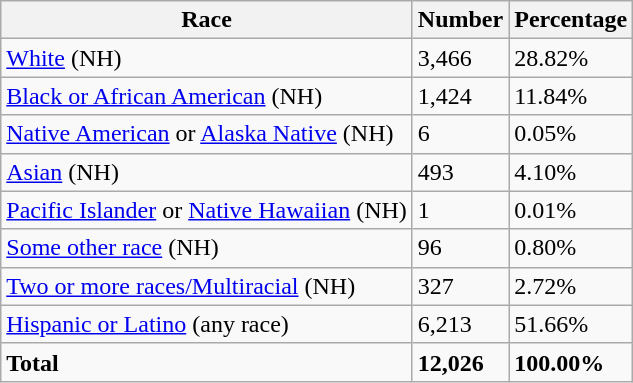<table class="wikitable">
<tr>
<th>Race</th>
<th>Number</th>
<th>Percentage</th>
</tr>
<tr>
<td><a href='#'>White</a> (NH)</td>
<td>3,466</td>
<td>28.82%</td>
</tr>
<tr>
<td><a href='#'>Black or African American</a> (NH)</td>
<td>1,424</td>
<td>11.84%</td>
</tr>
<tr>
<td><a href='#'>Native American</a> or <a href='#'>Alaska Native</a> (NH)</td>
<td>6</td>
<td>0.05%</td>
</tr>
<tr>
<td><a href='#'>Asian</a> (NH)</td>
<td>493</td>
<td>4.10%</td>
</tr>
<tr>
<td><a href='#'>Pacific Islander</a> or <a href='#'>Native Hawaiian</a> (NH)</td>
<td>1</td>
<td>0.01%</td>
</tr>
<tr>
<td><a href='#'>Some other race</a> (NH)</td>
<td>96</td>
<td>0.80%</td>
</tr>
<tr>
<td><a href='#'>Two or more races/Multiracial</a> (NH)</td>
<td>327</td>
<td>2.72%</td>
</tr>
<tr>
<td><a href='#'>Hispanic or Latino</a> (any race)</td>
<td>6,213</td>
<td>51.66%</td>
</tr>
<tr>
<td><strong>Total</strong></td>
<td><strong>12,026</strong></td>
<td><strong>100.00%</strong></td>
</tr>
</table>
